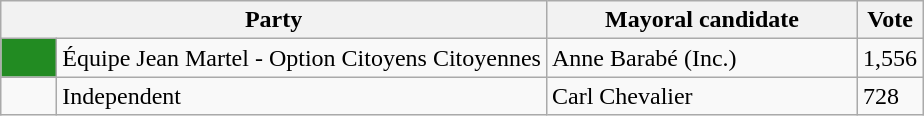<table class="wikitable">
<tr>
<th bgcolor="#DDDDFF" width="230px" colspan="2">Party</th>
<th bgcolor="#DDDDFF" width="200px">Mayoral candidate</th>
<th bgcolor="#DDDDFF" width="30px">Vote</th>
</tr>
<tr>
<td bgcolor="#228B22" width="30px"> </td>
<td>Équipe Jean Martel - Option Citoyens Citoyennes</td>
<td>Anne Barabé (Inc.)</td>
<td>1,556</td>
</tr>
<tr>
<td> </td>
<td>Independent</td>
<td>Carl Chevalier</td>
<td>728</td>
</tr>
</table>
